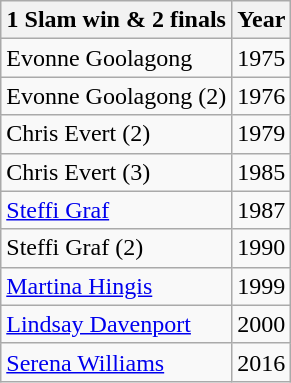<table class="wikitable">
<tr>
<th>1 Slam win & 2 finals</th>
<th>Year</th>
</tr>
<tr>
<td> Evonne Goolagong</td>
<td>1975</td>
</tr>
<tr>
<td> Evonne Goolagong (2)</td>
<td>1976</td>
</tr>
<tr>
<td> Chris Evert (2)</td>
<td>1979</td>
</tr>
<tr>
<td> Chris Evert (3)</td>
<td>1985</td>
</tr>
<tr>
<td> <a href='#'>Steffi Graf</a></td>
<td>1987</td>
</tr>
<tr>
<td> Steffi Graf (2)</td>
<td>1990</td>
</tr>
<tr>
<td> <a href='#'>Martina Hingis</a></td>
<td>1999</td>
</tr>
<tr>
<td> <a href='#'>Lindsay Davenport</a></td>
<td>2000</td>
</tr>
<tr>
<td> <a href='#'>Serena Williams</a></td>
<td>2016</td>
</tr>
</table>
